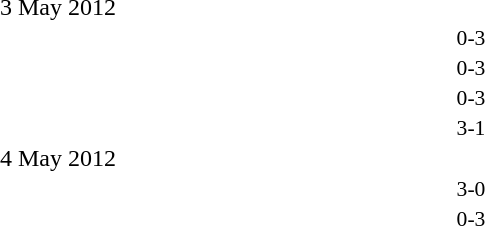<table style="width:50%;" cellspacing="1">
<tr>
<th width=15%></th>
<th width=10%></th>
<th width=15%></th>
</tr>
<tr>
<td>3 May 2012</td>
</tr>
<tr style=font-size:90%>
<td align=right></td>
<td align=center>0-3</td>
<td></td>
</tr>
<tr style=font-size:90%>
<td align=right></td>
<td align=center>0-3</td>
<td></td>
</tr>
<tr style=font-size:90%>
<td align=right></td>
<td align=center>0-3</td>
<td></td>
</tr>
<tr style=font-size:90%>
<td align=right></td>
<td align=center>3-1</td>
<td></td>
</tr>
<tr>
<td>4 May 2012</td>
</tr>
<tr style=font-size:90%>
<td align=right></td>
<td align=center>3-0</td>
<td></td>
</tr>
<tr style=font-size:90%>
<td align=right></td>
<td align=center>0-3</td>
<td></td>
</tr>
</table>
